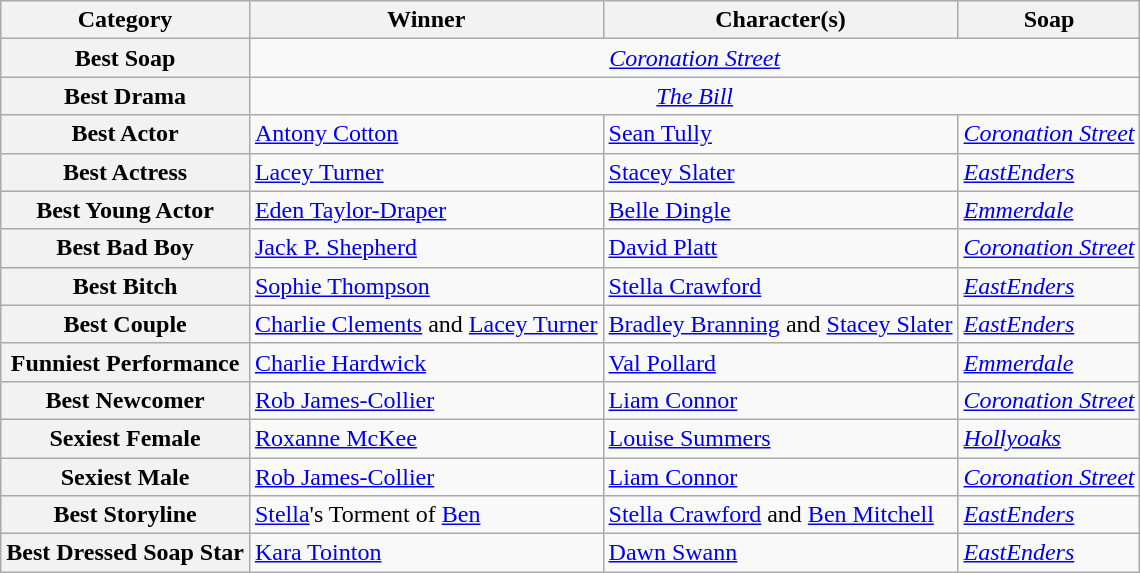<table class="wikitable" style="font-size: 100%;">
<tr>
<th>Category</th>
<th>Winner</th>
<th>Character(s)</th>
<th>Soap</th>
</tr>
<tr>
<th>Best Soap</th>
<td colspan = "3" align="center"><em><a href='#'>Coronation Street</a></em></td>
</tr>
<tr>
<th>Best Drama</th>
<td colspan = "3" align="center"><em><a href='#'>The Bill</a></em></td>
</tr>
<tr>
<th>Best Actor</th>
<td><a href='#'>Antony Cotton</a></td>
<td><a href='#'>Sean Tully</a></td>
<td><em><a href='#'>Coronation Street</a></em></td>
</tr>
<tr>
<th>Best Actress</th>
<td><a href='#'>Lacey Turner</a></td>
<td><a href='#'>Stacey Slater</a></td>
<td><em><a href='#'>EastEnders</a></em></td>
</tr>
<tr>
<th>Best Young Actor</th>
<td><a href='#'>Eden Taylor-Draper</a></td>
<td><a href='#'>Belle Dingle</a></td>
<td><em><a href='#'>Emmerdale</a></em></td>
</tr>
<tr>
<th>Best Bad Boy</th>
<td><a href='#'>Jack P. Shepherd</a></td>
<td><a href='#'>David Platt</a></td>
<td><em><a href='#'>Coronation Street</a></em></td>
</tr>
<tr>
<th>Best Bitch</th>
<td><a href='#'>Sophie Thompson</a></td>
<td><a href='#'>Stella Crawford</a></td>
<td><em><a href='#'>EastEnders</a></em></td>
</tr>
<tr>
<th>Best Couple</th>
<td><a href='#'>Charlie Clements</a> and <a href='#'>Lacey Turner</a></td>
<td><a href='#'>Bradley Branning</a> and <a href='#'>Stacey Slater</a></td>
<td><em><a href='#'>EastEnders</a></em></td>
</tr>
<tr>
<th>Funniest Performance</th>
<td><a href='#'>Charlie Hardwick</a></td>
<td><a href='#'>Val Pollard</a></td>
<td><em><a href='#'>Emmerdale</a></em></td>
</tr>
<tr>
<th>Best Newcomer</th>
<td><a href='#'>Rob James-Collier</a></td>
<td><a href='#'>Liam Connor</a></td>
<td><em><a href='#'>Coronation Street</a></em></td>
</tr>
<tr>
<th>Sexiest Female</th>
<td><a href='#'>Roxanne McKee</a></td>
<td><a href='#'>Louise Summers</a></td>
<td><em><a href='#'>Hollyoaks</a></em></td>
</tr>
<tr>
<th>Sexiest Male</th>
<td><a href='#'>Rob James-Collier</a></td>
<td><a href='#'>Liam Connor</a></td>
<td><em><a href='#'>Coronation Street</a></em></td>
</tr>
<tr>
<th>Best Storyline</th>
<td><a href='#'>Stella</a>'s Torment of <a href='#'>Ben</a></td>
<td><a href='#'>Stella Crawford</a> and <a href='#'>Ben Mitchell</a></td>
<td><em><a href='#'>EastEnders</a></em></td>
</tr>
<tr>
<th>Best Dressed Soap Star</th>
<td><a href='#'>Kara Tointon</a></td>
<td><a href='#'>Dawn Swann</a></td>
<td><em><a href='#'>EastEnders</a></em></td>
</tr>
</table>
